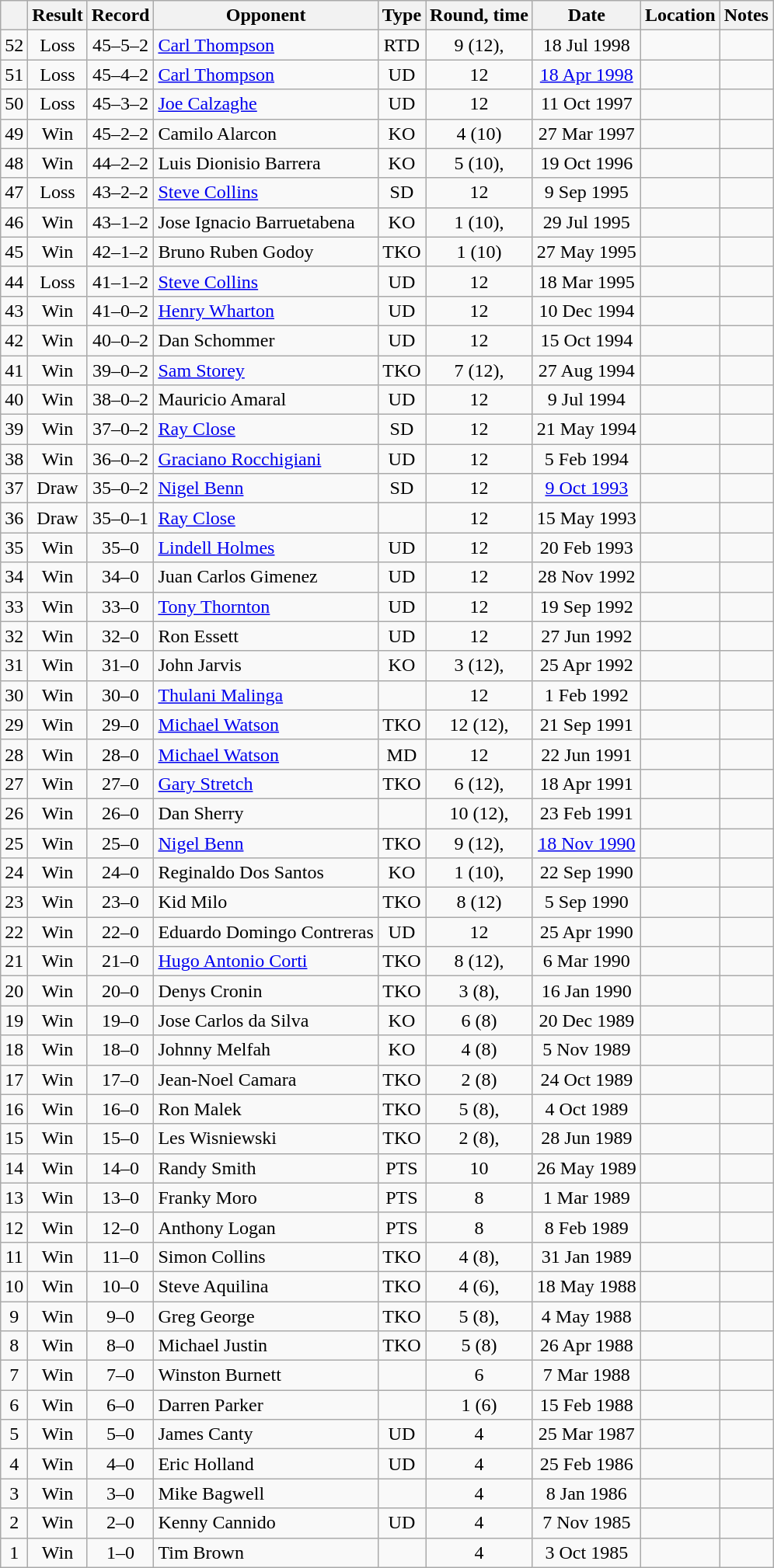<table class="wikitable" style="text-align:center">
<tr>
<th></th>
<th>Result</th>
<th>Record</th>
<th>Opponent</th>
<th>Type</th>
<th>Round, time</th>
<th>Date</th>
<th>Location</th>
<th>Notes</th>
</tr>
<tr>
<td>52</td>
<td>Loss</td>
<td>45–5–2</td>
<td style="text-align:left;"><a href='#'>Carl Thompson</a></td>
<td>RTD</td>
<td>9 (12), </td>
<td>18 Jul 1998</td>
<td style="text-align:left;"></td>
<td style="text-align:left;"></td>
</tr>
<tr>
<td>51</td>
<td>Loss</td>
<td>45–4–2</td>
<td style="text-align:left;"><a href='#'>Carl Thompson</a></td>
<td>UD</td>
<td>12</td>
<td><a href='#'>18 Apr 1998</a></td>
<td style="text-align:left;"></td>
<td style="text-align:left;"></td>
</tr>
<tr>
<td>50</td>
<td>Loss</td>
<td>45–3–2</td>
<td style="text-align:left;"><a href='#'>Joe Calzaghe</a></td>
<td>UD</td>
<td>12</td>
<td>11 Oct 1997</td>
<td style="text-align:left;"></td>
<td style="text-align:left;"></td>
</tr>
<tr>
<td>49</td>
<td>Win</td>
<td>45–2–2</td>
<td style="text-align:left;">Camilo Alarcon</td>
<td>KO</td>
<td>4 (10)</td>
<td>27 Mar 1997</td>
<td style="text-align:left;"></td>
<td></td>
</tr>
<tr>
<td>48</td>
<td>Win</td>
<td>44–2–2</td>
<td style="text-align:left;">Luis Dionisio Barrera</td>
<td>KO</td>
<td>5 (10), </td>
<td>19 Oct 1996</td>
<td style="text-align:left;"></td>
<td></td>
</tr>
<tr>
<td>47</td>
<td>Loss</td>
<td>43–2–2</td>
<td style="text-align:left;"><a href='#'>Steve Collins</a></td>
<td>SD</td>
<td>12</td>
<td>9 Sep 1995</td>
<td style="text-align:left;"></td>
<td style="text-align:left;"></td>
</tr>
<tr>
<td>46</td>
<td>Win</td>
<td>43–1–2</td>
<td style="text-align:left;">Jose Ignacio Barruetabena</td>
<td>KO</td>
<td>1 (10), </td>
<td>29 Jul 1995</td>
<td style="text-align:left;"></td>
<td></td>
</tr>
<tr>
<td>45</td>
<td>Win</td>
<td>42–1–2</td>
<td style="text-align:left;">Bruno Ruben Godoy</td>
<td>TKO</td>
<td>1 (10)</td>
<td>27 May 1995</td>
<td style="text-align:left;"></td>
<td></td>
</tr>
<tr>
<td>44</td>
<td>Loss</td>
<td>41–1–2</td>
<td style="text-align:left;"><a href='#'>Steve Collins</a></td>
<td>UD</td>
<td>12</td>
<td>18 Mar 1995</td>
<td style="text-align:left;"></td>
<td style="text-align:left;"></td>
</tr>
<tr>
<td>43</td>
<td>Win</td>
<td>41–0–2</td>
<td style="text-align:left;"><a href='#'>Henry Wharton</a></td>
<td>UD</td>
<td>12</td>
<td>10 Dec 1994</td>
<td style="text-align:left;"></td>
<td style="text-align:left;"></td>
</tr>
<tr>
<td>42</td>
<td>Win</td>
<td>40–0–2</td>
<td style="text-align:left;">Dan Schommer</td>
<td>UD</td>
<td>12</td>
<td>15 Oct 1994</td>
<td style="text-align:left;"></td>
<td style="text-align:left;"></td>
</tr>
<tr>
<td>41</td>
<td>Win</td>
<td>39–0–2</td>
<td style="text-align:left;"><a href='#'>Sam Storey</a></td>
<td>TKO</td>
<td>7 (12), </td>
<td>27 Aug 1994</td>
<td style="text-align:left;"></td>
<td style="text-align:left;"></td>
</tr>
<tr>
<td>40</td>
<td>Win</td>
<td>38–0–2</td>
<td style="text-align:left;">Mauricio Amaral</td>
<td>UD</td>
<td>12</td>
<td>9 Jul 1994</td>
<td style="text-align:left;"></td>
<td style="text-align:left;"></td>
</tr>
<tr>
<td>39</td>
<td>Win</td>
<td>37–0–2</td>
<td style="text-align:left;"><a href='#'>Ray Close</a></td>
<td>SD</td>
<td>12</td>
<td>21 May 1994</td>
<td style="text-align:left;"></td>
<td style="text-align:left;"></td>
</tr>
<tr>
<td>38</td>
<td>Win</td>
<td>36–0–2</td>
<td style="text-align:left;"><a href='#'>Graciano Rocchigiani</a></td>
<td>UD</td>
<td>12</td>
<td>5 Feb 1994</td>
<td style="text-align:left;"></td>
<td style="text-align:left;"></td>
</tr>
<tr>
<td>37</td>
<td>Draw</td>
<td>35–0–2</td>
<td style="text-align:left;"><a href='#'>Nigel Benn</a></td>
<td>SD</td>
<td>12</td>
<td><a href='#'>9 Oct 1993</a></td>
<td style="text-align:left;"></td>
<td style="text-align:left;"></td>
</tr>
<tr>
<td>36</td>
<td>Draw</td>
<td>35–0–1</td>
<td style="text-align:left;"><a href='#'>Ray Close</a></td>
<td></td>
<td>12</td>
<td>15 May 1993</td>
<td style="text-align:left;"></td>
<td style="text-align:left;"></td>
</tr>
<tr>
<td>35</td>
<td>Win</td>
<td>35–0</td>
<td style="text-align:left;"><a href='#'>Lindell Holmes</a></td>
<td>UD</td>
<td>12</td>
<td>20 Feb 1993</td>
<td style="text-align:left;"></td>
<td style="text-align:left;"></td>
</tr>
<tr>
<td>34</td>
<td>Win</td>
<td>34–0</td>
<td style="text-align:left;">Juan Carlos Gimenez</td>
<td>UD</td>
<td>12</td>
<td>28 Nov 1992</td>
<td style="text-align:left;"></td>
<td style="text-align:left;"></td>
</tr>
<tr>
<td>33</td>
<td>Win</td>
<td>33–0</td>
<td style="text-align:left;"><a href='#'>Tony Thornton</a></td>
<td>UD</td>
<td>12</td>
<td>19 Sep 1992</td>
<td style="text-align:left;"></td>
<td style="text-align:left;"></td>
</tr>
<tr>
<td>32</td>
<td>Win</td>
<td>32–0</td>
<td style="text-align:left;">Ron Essett</td>
<td>UD</td>
<td>12</td>
<td>27 Jun 1992</td>
<td style="text-align:left;"></td>
<td style="text-align:left;"></td>
</tr>
<tr>
<td>31</td>
<td>Win</td>
<td>31–0</td>
<td style="text-align:left;">John Jarvis</td>
<td>KO</td>
<td>3 (12), </td>
<td>25 Apr 1992</td>
<td style="text-align:left;"></td>
<td style="text-align:left;"></td>
</tr>
<tr>
<td>30</td>
<td>Win</td>
<td>30–0</td>
<td style="text-align:left;"><a href='#'>Thulani Malinga</a></td>
<td></td>
<td>12</td>
<td>1 Feb 1992</td>
<td style="text-align:left;"></td>
<td style="text-align:left;"></td>
</tr>
<tr>
<td>29</td>
<td>Win</td>
<td>29–0</td>
<td style="text-align:left;"><a href='#'>Michael Watson</a></td>
<td>TKO</td>
<td>12 (12), </td>
<td>21 Sep 1991</td>
<td style="text-align:left;"></td>
<td style="text-align:left;"></td>
</tr>
<tr>
<td>28</td>
<td>Win</td>
<td>28–0</td>
<td style="text-align:left;"><a href='#'>Michael Watson</a></td>
<td>MD</td>
<td>12</td>
<td>22 Jun 1991</td>
<td style="text-align:left;"></td>
<td style="text-align:left;"></td>
</tr>
<tr>
<td>27</td>
<td>Win</td>
<td>27–0</td>
<td style="text-align:left;"><a href='#'>Gary Stretch</a></td>
<td>TKO</td>
<td>6 (12), </td>
<td>18 Apr 1991</td>
<td style="text-align:left;"></td>
<td style="text-align:left;"></td>
</tr>
<tr>
<td>26</td>
<td>Win</td>
<td>26–0</td>
<td style="text-align:left;">Dan Sherry</td>
<td></td>
<td>10 (12), </td>
<td>23 Feb 1991</td>
<td style="text-align:left;"></td>
<td style="text-align:left;"></td>
</tr>
<tr>
<td>25</td>
<td>Win</td>
<td>25–0</td>
<td style="text-align:left;"><a href='#'>Nigel Benn</a></td>
<td>TKO</td>
<td>9 (12), </td>
<td><a href='#'>18 Nov 1990</a></td>
<td style="text-align:left;"></td>
<td style="text-align:left;"></td>
</tr>
<tr>
<td>24</td>
<td>Win</td>
<td>24–0</td>
<td style="text-align:left;">Reginaldo Dos Santos</td>
<td>KO</td>
<td>1 (10), </td>
<td>22 Sep 1990</td>
<td style="text-align:left;"></td>
<td></td>
</tr>
<tr>
<td>23</td>
<td>Win</td>
<td>23–0</td>
<td style="text-align:left;">Kid Milo</td>
<td>TKO</td>
<td>8 (12)</td>
<td>5 Sep 1990</td>
<td style="text-align:left;"></td>
<td style="text-align:left;"></td>
</tr>
<tr>
<td>22</td>
<td>Win</td>
<td>22–0</td>
<td style="text-align:left;">Eduardo Domingo Contreras</td>
<td>UD</td>
<td>12</td>
<td>25 Apr 1990</td>
<td style="text-align:left;"></td>
<td style="text-align:left;"></td>
</tr>
<tr>
<td>21</td>
<td>Win</td>
<td>21–0</td>
<td style="text-align:left;"><a href='#'>Hugo Antonio Corti</a></td>
<td>TKO</td>
<td>8 (12), </td>
<td>6 Mar 1990</td>
<td style="text-align:left;"></td>
<td style="text-align:left;"></td>
</tr>
<tr>
<td>20</td>
<td>Win</td>
<td>20–0</td>
<td style="text-align:left;">Denys Cronin</td>
<td>TKO</td>
<td>3 (8), </td>
<td>16 Jan 1990</td>
<td style="text-align:left;"></td>
<td></td>
</tr>
<tr>
<td>19</td>
<td>Win</td>
<td>19–0</td>
<td style="text-align:left;">Jose Carlos da Silva</td>
<td>KO</td>
<td>6 (8)</td>
<td>20 Dec 1989</td>
<td style="text-align:left;"></td>
<td></td>
</tr>
<tr>
<td>18</td>
<td>Win</td>
<td>18–0</td>
<td style="text-align:left;">Johnny Melfah</td>
<td>KO</td>
<td>4 (8)</td>
<td>5 Nov 1989</td>
<td style="text-align:left;"></td>
<td></td>
</tr>
<tr>
<td>17</td>
<td>Win</td>
<td>17–0</td>
<td style="text-align:left;">Jean-Noel Camara</td>
<td>TKO</td>
<td>2 (8)</td>
<td>24 Oct 1989</td>
<td style="text-align:left;"></td>
<td></td>
</tr>
<tr>
<td>16</td>
<td>Win</td>
<td>16–0</td>
<td style="text-align:left;">Ron Malek</td>
<td>TKO</td>
<td>5 (8), </td>
<td>4 Oct 1989</td>
<td style="text-align:left;"></td>
<td></td>
</tr>
<tr>
<td>15</td>
<td>Win</td>
<td>15–0</td>
<td style="text-align:left;">Les Wisniewski</td>
<td>TKO</td>
<td>2 (8), </td>
<td>28 Jun 1989</td>
<td style="text-align:left;"></td>
<td></td>
</tr>
<tr>
<td>14</td>
<td>Win</td>
<td>14–0</td>
<td style="text-align:left;">Randy Smith</td>
<td>PTS</td>
<td>10</td>
<td>26 May 1989</td>
<td style="text-align:left;"></td>
<td></td>
</tr>
<tr>
<td>13</td>
<td>Win</td>
<td>13–0</td>
<td style="text-align:left;">Franky Moro</td>
<td>PTS</td>
<td>8</td>
<td>1 Mar 1989</td>
<td style="text-align:left;"></td>
<td></td>
</tr>
<tr>
<td>12</td>
<td>Win</td>
<td>12–0</td>
<td style="text-align:left;">Anthony Logan</td>
<td>PTS</td>
<td>8</td>
<td>8 Feb 1989</td>
<td style="text-align:left;"></td>
<td></td>
</tr>
<tr>
<td>11</td>
<td>Win</td>
<td>11–0</td>
<td style="text-align:left;">Simon Collins</td>
<td>TKO</td>
<td>4 (8), </td>
<td>31 Jan 1989</td>
<td style="text-align:left;"></td>
<td></td>
</tr>
<tr>
<td>10</td>
<td>Win</td>
<td>10–0</td>
<td style="text-align:left;">Steve Aquilina</td>
<td>TKO</td>
<td>4 (6), </td>
<td>18 May 1988</td>
<td style="text-align:left;"></td>
<td></td>
</tr>
<tr>
<td>9</td>
<td>Win</td>
<td>9–0</td>
<td style="text-align:left;">Greg George</td>
<td>TKO</td>
<td>5 (8), </td>
<td>4 May 1988</td>
<td style="text-align:left;"></td>
<td></td>
</tr>
<tr>
<td>8</td>
<td>Win</td>
<td>8–0</td>
<td style="text-align:left;">Michael Justin</td>
<td>TKO</td>
<td>5 (8)</td>
<td>26 Apr 1988</td>
<td style="text-align:left;"></td>
<td></td>
</tr>
<tr>
<td>7</td>
<td>Win</td>
<td>7–0</td>
<td style="text-align:left;">Winston Burnett</td>
<td></td>
<td>6</td>
<td>7 Mar 1988</td>
<td style="text-align:left;"></td>
<td></td>
</tr>
<tr>
<td>6</td>
<td>Win</td>
<td>6–0</td>
<td style="text-align:left;">Darren Parker</td>
<td></td>
<td>1 (6)</td>
<td>15 Feb 1988</td>
<td style="text-align:left;"></td>
<td></td>
</tr>
<tr>
<td>5</td>
<td>Win</td>
<td>5–0</td>
<td style="text-align:left;">James Canty</td>
<td>UD</td>
<td>4</td>
<td>25 Mar 1987</td>
<td style="text-align:left;"></td>
<td></td>
</tr>
<tr>
<td>4</td>
<td>Win</td>
<td>4–0</td>
<td style="text-align:left;">Eric Holland</td>
<td>UD</td>
<td>4</td>
<td>25 Feb 1986</td>
<td style="text-align:left;"></td>
<td></td>
</tr>
<tr>
<td>3</td>
<td>Win</td>
<td>3–0</td>
<td style="text-align:left;">Mike Bagwell</td>
<td></td>
<td>4</td>
<td>8 Jan 1986</td>
<td style="text-align:left;"></td>
<td></td>
</tr>
<tr>
<td>2</td>
<td>Win</td>
<td>2–0</td>
<td style="text-align:left;">Kenny Cannido</td>
<td>UD</td>
<td>4</td>
<td>7 Nov 1985</td>
<td style="text-align:left;"></td>
<td></td>
</tr>
<tr>
<td>1</td>
<td>Win</td>
<td>1–0</td>
<td style="text-align:left;">Tim Brown</td>
<td></td>
<td>4</td>
<td>3 Oct 1985</td>
<td style="text-align:left;"></td>
<td></td>
</tr>
</table>
